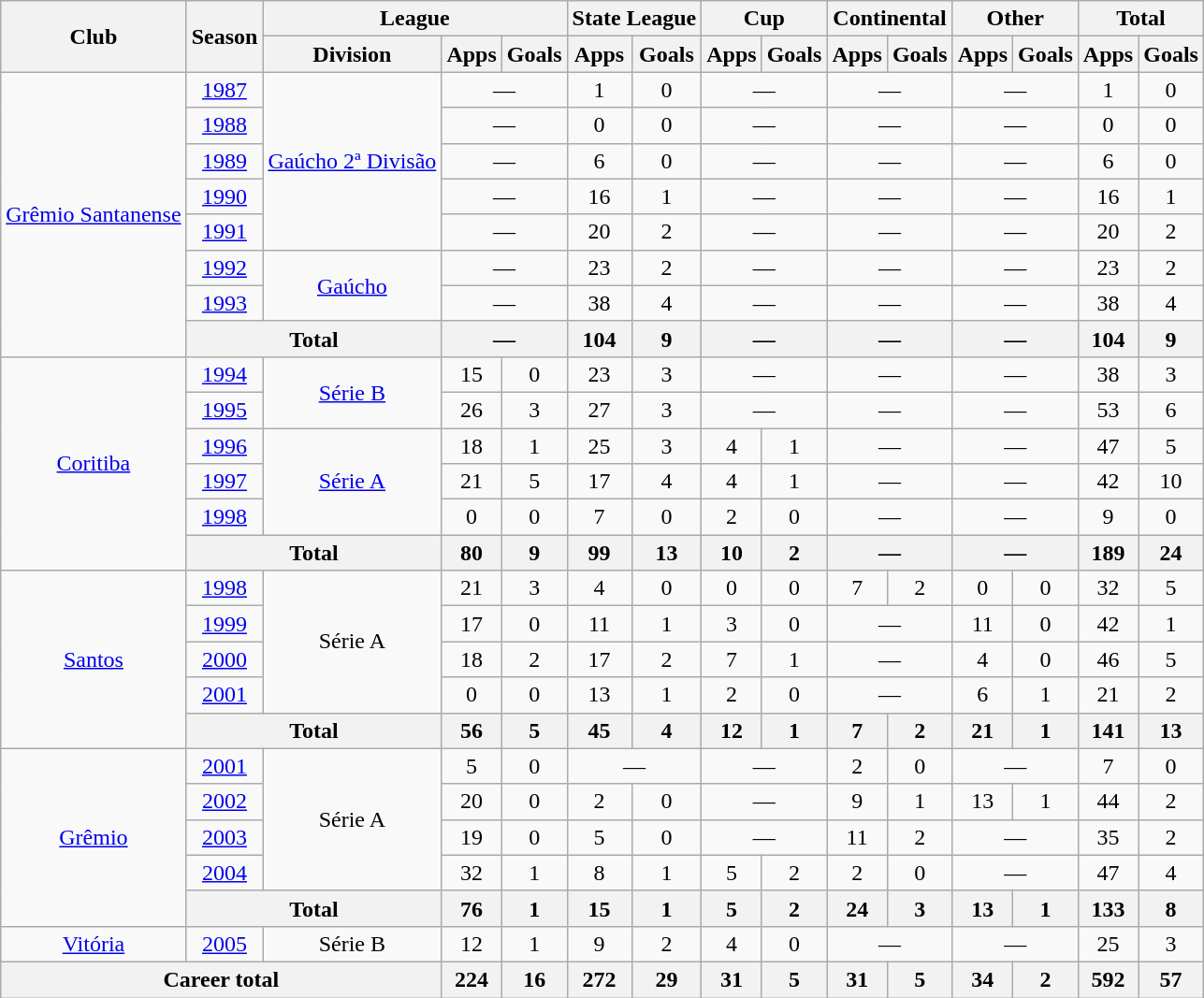<table class="wikitable" style="text-align: center;">
<tr>
<th rowspan="2">Club</th>
<th rowspan="2">Season</th>
<th colspan="3">League</th>
<th colspan="2">State League</th>
<th colspan="2">Cup</th>
<th colspan="2">Continental</th>
<th colspan="2">Other</th>
<th colspan="2">Total</th>
</tr>
<tr>
<th>Division</th>
<th>Apps</th>
<th>Goals</th>
<th>Apps</th>
<th>Goals</th>
<th>Apps</th>
<th>Goals</th>
<th>Apps</th>
<th>Goals</th>
<th>Apps</th>
<th>Goals</th>
<th>Apps</th>
<th>Goals</th>
</tr>
<tr>
<td rowspan="8" valign="center"><a href='#'>Grêmio Santanense</a></td>
<td><a href='#'>1987</a></td>
<td rowspan="5"><a href='#'>Gaúcho 2ª Divisão</a></td>
<td colspan="2">—</td>
<td>1</td>
<td>0</td>
<td colspan="2">—</td>
<td colspan="2">—</td>
<td colspan="2">—</td>
<td>1</td>
<td>0</td>
</tr>
<tr>
<td><a href='#'>1988</a></td>
<td colspan="2">—</td>
<td>0</td>
<td>0</td>
<td colspan="2">—</td>
<td colspan="2">—</td>
<td colspan="2">—</td>
<td>0</td>
<td>0</td>
</tr>
<tr>
<td><a href='#'>1989</a></td>
<td colspan="2">—</td>
<td>6</td>
<td>0</td>
<td colspan="2">—</td>
<td colspan="2">—</td>
<td colspan="2">—</td>
<td>6</td>
<td>0</td>
</tr>
<tr>
<td><a href='#'>1990</a></td>
<td colspan="2">—</td>
<td>16</td>
<td>1</td>
<td colspan="2">—</td>
<td colspan="2">—</td>
<td colspan="2">—</td>
<td>16</td>
<td>1</td>
</tr>
<tr>
<td><a href='#'>1991</a></td>
<td colspan="2">—</td>
<td>20</td>
<td>2</td>
<td colspan="2">—</td>
<td colspan="2">—</td>
<td colspan="2">—</td>
<td>20</td>
<td>2</td>
</tr>
<tr>
<td><a href='#'>1992</a></td>
<td rowspan="2"><a href='#'>Gaúcho</a></td>
<td colspan="2">—</td>
<td>23</td>
<td>2</td>
<td colspan="2">—</td>
<td colspan="2">—</td>
<td colspan="2">—</td>
<td>23</td>
<td>2</td>
</tr>
<tr>
<td><a href='#'>1993</a></td>
<td colspan="2">—</td>
<td>38</td>
<td>4</td>
<td colspan="2">—</td>
<td colspan="2">—</td>
<td colspan="2">—</td>
<td>38</td>
<td>4</td>
</tr>
<tr>
<th colspan="2">Total</th>
<th colspan="2">—</th>
<th>104</th>
<th>9</th>
<th colspan="2">—</th>
<th colspan="2">—</th>
<th colspan="2">—</th>
<th>104</th>
<th>9</th>
</tr>
<tr>
<td rowspan="6" valign="center"><a href='#'>Coritiba</a></td>
<td><a href='#'>1994</a></td>
<td rowspan="2"><a href='#'>Série B</a></td>
<td>15</td>
<td>0</td>
<td>23</td>
<td>3</td>
<td colspan="2">—</td>
<td colspan="2">—</td>
<td colspan="2">—</td>
<td>38</td>
<td>3</td>
</tr>
<tr>
<td><a href='#'>1995</a></td>
<td>26</td>
<td>3</td>
<td>27</td>
<td>3</td>
<td colspan="2">—</td>
<td colspan="2">—</td>
<td colspan="2">—</td>
<td>53</td>
<td>6</td>
</tr>
<tr>
<td><a href='#'>1996</a></td>
<td rowspan="3"><a href='#'>Série A</a></td>
<td>18</td>
<td>1</td>
<td>25</td>
<td>3</td>
<td>4</td>
<td>1</td>
<td colspan="2">—</td>
<td colspan="2">—</td>
<td>47</td>
<td>5</td>
</tr>
<tr>
<td><a href='#'>1997</a></td>
<td>21</td>
<td>5</td>
<td>17</td>
<td>4</td>
<td>4</td>
<td>1</td>
<td colspan="2">—</td>
<td colspan="2">—</td>
<td>42</td>
<td>10</td>
</tr>
<tr>
<td><a href='#'>1998</a></td>
<td>0</td>
<td>0</td>
<td>7</td>
<td>0</td>
<td>2</td>
<td>0</td>
<td colspan="2">—</td>
<td colspan="2">—</td>
<td>9</td>
<td>0</td>
</tr>
<tr>
<th colspan="2">Total</th>
<th>80</th>
<th>9</th>
<th>99</th>
<th>13</th>
<th>10</th>
<th>2</th>
<th colspan="2">—</th>
<th colspan="2">—</th>
<th>189</th>
<th>24</th>
</tr>
<tr>
<td rowspan="5" valign="center"><a href='#'>Santos</a></td>
<td><a href='#'>1998</a></td>
<td rowspan="4">Série A</td>
<td>21</td>
<td>3</td>
<td>4</td>
<td>0</td>
<td>0</td>
<td>0</td>
<td>7</td>
<td>2</td>
<td>0</td>
<td>0</td>
<td>32</td>
<td>5</td>
</tr>
<tr>
<td><a href='#'>1999</a></td>
<td>17</td>
<td>0</td>
<td>11</td>
<td>1</td>
<td>3</td>
<td>0</td>
<td colspan="2">—</td>
<td>11</td>
<td>0</td>
<td>42</td>
<td>1</td>
</tr>
<tr>
<td><a href='#'>2000</a></td>
<td>18</td>
<td>2</td>
<td>17</td>
<td>2</td>
<td>7</td>
<td>1</td>
<td colspan="2">—</td>
<td>4</td>
<td>0</td>
<td>46</td>
<td>5</td>
</tr>
<tr>
<td><a href='#'>2001</a></td>
<td>0</td>
<td>0</td>
<td>13</td>
<td>1</td>
<td>2</td>
<td>0</td>
<td colspan="2">—</td>
<td>6</td>
<td>1</td>
<td>21</td>
<td>2</td>
</tr>
<tr>
<th colspan="2">Total</th>
<th>56</th>
<th>5</th>
<th>45</th>
<th>4</th>
<th>12</th>
<th>1</th>
<th>7</th>
<th>2</th>
<th>21</th>
<th>1</th>
<th>141</th>
<th>13</th>
</tr>
<tr>
<td rowspan="5" valign="center"><a href='#'>Grêmio</a></td>
<td><a href='#'>2001</a></td>
<td rowspan="4">Série A</td>
<td>5</td>
<td>0</td>
<td colspan="2">—</td>
<td colspan="2">—</td>
<td>2</td>
<td>0</td>
<td colspan="2">—</td>
<td>7</td>
<td>0</td>
</tr>
<tr>
<td><a href='#'>2002</a></td>
<td>20</td>
<td>0</td>
<td>2</td>
<td>0</td>
<td colspan="2">—</td>
<td>9</td>
<td>1</td>
<td>13</td>
<td>1</td>
<td>44</td>
<td>2</td>
</tr>
<tr>
<td><a href='#'>2003</a></td>
<td>19</td>
<td>0</td>
<td>5</td>
<td>0</td>
<td colspan="2">—</td>
<td>11</td>
<td>2</td>
<td colspan="2">—</td>
<td>35</td>
<td>2</td>
</tr>
<tr>
<td><a href='#'>2004</a></td>
<td>32</td>
<td>1</td>
<td>8</td>
<td>1</td>
<td>5</td>
<td>2</td>
<td>2</td>
<td>0</td>
<td colspan="2">—</td>
<td>47</td>
<td>4</td>
</tr>
<tr>
<th colspan="2">Total</th>
<th>76</th>
<th>1</th>
<th>15</th>
<th>1</th>
<th>5</th>
<th>2</th>
<th>24</th>
<th>3</th>
<th>13</th>
<th>1</th>
<th>133</th>
<th>8</th>
</tr>
<tr>
<td valign="center"><a href='#'>Vitória</a></td>
<td><a href='#'>2005</a></td>
<td>Série B</td>
<td>12</td>
<td>1</td>
<td>9</td>
<td>2</td>
<td>4</td>
<td>0</td>
<td colspan="2">—</td>
<td colspan="2">—</td>
<td>25</td>
<td>3</td>
</tr>
<tr>
<th colspan="3"><strong>Career total</strong></th>
<th>224</th>
<th>16</th>
<th>272</th>
<th>29</th>
<th>31</th>
<th>5</th>
<th>31</th>
<th>5</th>
<th>34</th>
<th>2</th>
<th>592</th>
<th>57</th>
</tr>
</table>
